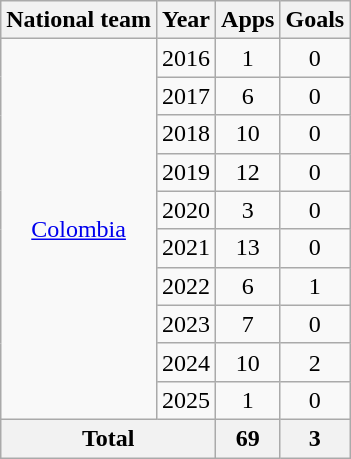<table class="wikitable" style="text-align:center">
<tr>
<th>National team</th>
<th>Year</th>
<th>Apps</th>
<th>Goals</th>
</tr>
<tr>
<td rowspan="10"><a href='#'>Colombia</a></td>
<td>2016</td>
<td>1</td>
<td>0</td>
</tr>
<tr>
<td>2017</td>
<td>6</td>
<td>0</td>
</tr>
<tr>
<td>2018</td>
<td>10</td>
<td>0</td>
</tr>
<tr>
<td>2019</td>
<td>12</td>
<td>0</td>
</tr>
<tr>
<td>2020</td>
<td>3</td>
<td>0</td>
</tr>
<tr>
<td>2021</td>
<td>13</td>
<td>0</td>
</tr>
<tr>
<td>2022</td>
<td>6</td>
<td>1</td>
</tr>
<tr>
<td>2023</td>
<td>7</td>
<td>0</td>
</tr>
<tr>
<td>2024</td>
<td>10</td>
<td>2</td>
</tr>
<tr>
<td>2025</td>
<td>1</td>
<td>0</td>
</tr>
<tr>
<th colspan="2">Total</th>
<th>69</th>
<th>3</th>
</tr>
</table>
